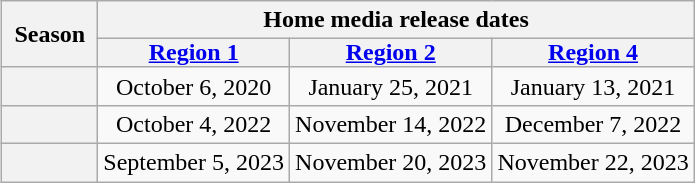<table class="wikitable plainrowheaders" style="float:right; text-align:center; margin:10px;">
<tr>
<th scope="col" style="padding:0 8px;" rowspan="2">Season</th>
<th scope="col" colspan="3">Home media release dates</th>
</tr>
<tr>
<th scope="col" style="padding: 0 8px"><a href='#'>Region 1</a></th>
<th scope="col" style="padding: 0 8px"><a href='#'>Region 2</a></th>
<th scope="col" style="padding: 0 8px"><a href='#'>Region 4</a></th>
</tr>
<tr>
<th></th>
<td>October 6, 2020</td>
<td>January 25, 2021</td>
<td>January 13, 2021</td>
</tr>
<tr>
<th></th>
<td>October 4, 2022</td>
<td>November 14, 2022</td>
<td>December 7, 2022</td>
</tr>
<tr>
<th></th>
<td>September 5, 2023</td>
<td>November 20, 2023</td>
<td>November 22, 2023</td>
</tr>
</table>
